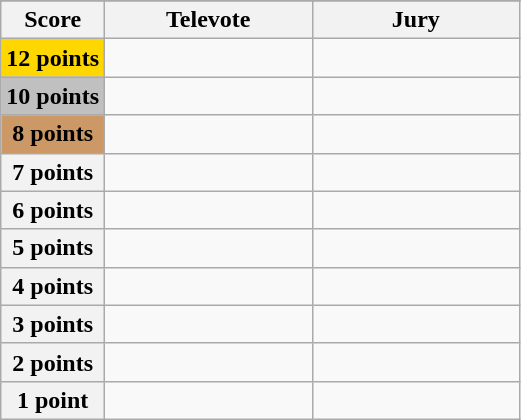<table class="wikitable">
<tr>
</tr>
<tr>
<th scope="col" width="20%">Score</th>
<th scope="col" width="40%">Televote</th>
<th scope="col" width="40%">Jury</th>
</tr>
<tr>
<th scope="row" style="background:gold">12 points</th>
<td></td>
<td></td>
</tr>
<tr>
<th scope="row" style="background:silver">10 points</th>
<td></td>
<td></td>
</tr>
<tr>
<th scope="row" style="background:#CC9966">8 points</th>
<td></td>
<td></td>
</tr>
<tr>
<th scope="row">7 points</th>
<td></td>
<td></td>
</tr>
<tr>
<th scope="row">6 points</th>
<td></td>
<td></td>
</tr>
<tr>
<th scope="row">5 points</th>
<td></td>
<td></td>
</tr>
<tr>
<th scope="row">4 points</th>
<td></td>
<td></td>
</tr>
<tr>
<th scope="row">3 points</th>
<td></td>
<td></td>
</tr>
<tr>
<th scope="row">2 points</th>
<td></td>
<td></td>
</tr>
<tr>
<th scope="row">1 point</th>
<td></td>
<td></td>
</tr>
</table>
